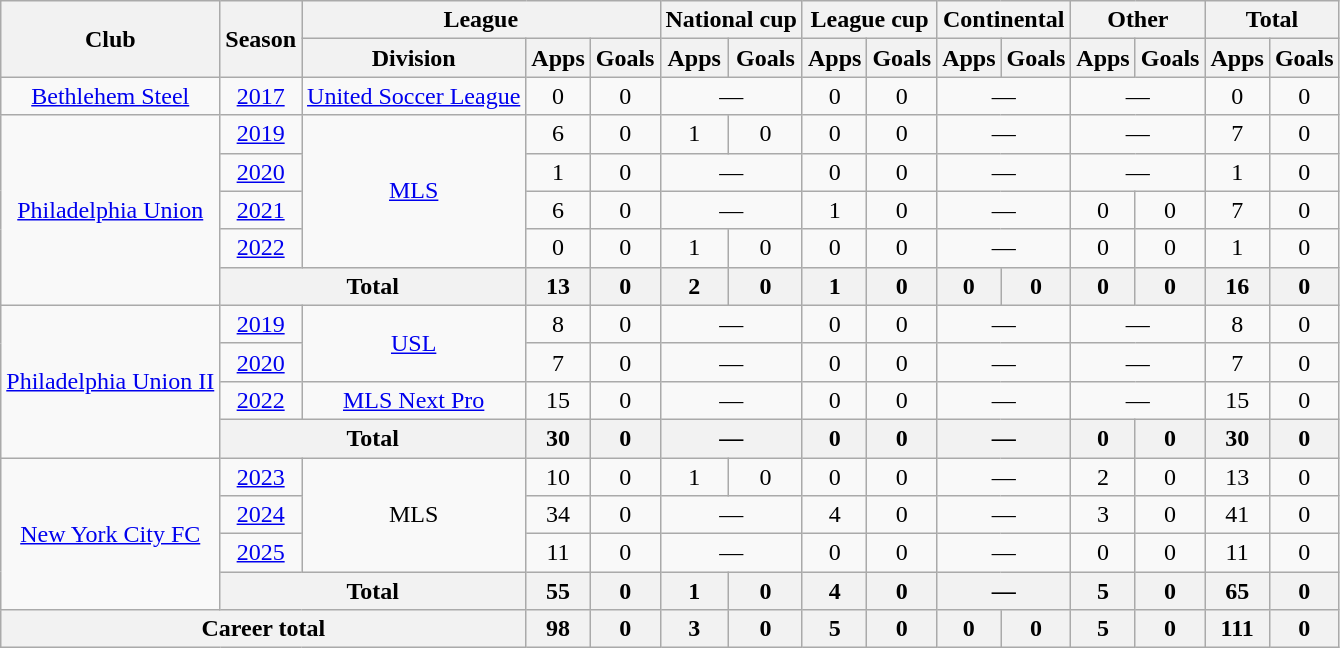<table class=wikitable style=text-align:center>
<tr>
<th rowspan=2>Club</th>
<th rowspan=2>Season</th>
<th colspan=3>League</th>
<th colspan=2>National cup</th>
<th colspan=2>League cup</th>
<th colspan=2>Continental</th>
<th colspan=2>Other</th>
<th colspan=2>Total</th>
</tr>
<tr>
<th>Division</th>
<th>Apps</th>
<th>Goals</th>
<th>Apps</th>
<th>Goals</th>
<th>Apps</th>
<th>Goals</th>
<th>Apps</th>
<th>Goals</th>
<th>Apps</th>
<th>Goals</th>
<th>Apps</th>
<th>Goals</th>
</tr>
<tr>
<td><a href='#'>Bethlehem Steel</a></td>
<td><a href='#'>2017</a></td>
<td><a href='#'>United Soccer League</a></td>
<td>0</td>
<td>0</td>
<td colspan=2>—</td>
<td>0</td>
<td>0</td>
<td colspan=2>—</td>
<td colspan=2>—</td>
<td>0</td>
<td>0</td>
</tr>
<tr>
<td rowspan=5><a href='#'>Philadelphia Union</a></td>
<td><a href='#'>2019</a></td>
<td rowspan=4><a href='#'>MLS</a></td>
<td>6</td>
<td>0</td>
<td>1</td>
<td>0</td>
<td>0</td>
<td>0</td>
<td colspan=2>—</td>
<td colspan=2>—</td>
<td>7</td>
<td>0</td>
</tr>
<tr>
<td><a href='#'>2020</a></td>
<td>1</td>
<td>0</td>
<td colspan=2>—</td>
<td>0</td>
<td>0</td>
<td colspan=2>—</td>
<td colspan=2>—</td>
<td>1</td>
<td>0</td>
</tr>
<tr>
<td><a href='#'>2021</a></td>
<td>6</td>
<td>0</td>
<td colspan=2>—</td>
<td>1</td>
<td>0</td>
<td colspan=2>—</td>
<td>0</td>
<td>0</td>
<td>7</td>
<td>0</td>
</tr>
<tr>
<td><a href='#'>2022</a></td>
<td>0</td>
<td>0</td>
<td>1</td>
<td>0</td>
<td>0</td>
<td>0</td>
<td colspan=2>—</td>
<td>0</td>
<td>0</td>
<td>1</td>
<td>0</td>
</tr>
<tr>
<th colspan=2>Total</th>
<th>13</th>
<th>0</th>
<th>2</th>
<th>0</th>
<th>1</th>
<th>0</th>
<th>0</th>
<th>0</th>
<th>0</th>
<th>0</th>
<th>16</th>
<th>0</th>
</tr>
<tr>
<td rowspan=4><a href='#'>Philadelphia Union II</a></td>
<td><a href='#'>2019</a></td>
<td rowspan=2><a href='#'>USL</a></td>
<td>8</td>
<td>0</td>
<td colspan=2>—</td>
<td>0</td>
<td>0</td>
<td colspan=2>—</td>
<td colspan=2>—</td>
<td>8</td>
<td>0</td>
</tr>
<tr>
<td><a href='#'>2020</a></td>
<td>7</td>
<td>0</td>
<td colspan=2>—</td>
<td>0</td>
<td>0</td>
<td colspan=2>—</td>
<td colspan=2>—</td>
<td>7</td>
<td>0</td>
</tr>
<tr>
<td><a href='#'>2022</a></td>
<td><a href='#'>MLS Next Pro</a></td>
<td>15</td>
<td>0</td>
<td colspan=2>—</td>
<td>0</td>
<td>0</td>
<td colspan=2>—</td>
<td colspan=2>—</td>
<td>15</td>
<td>0</td>
</tr>
<tr>
<th colspan=2>Total</th>
<th>30</th>
<th>0</th>
<th colspan=2>—</th>
<th>0</th>
<th>0</th>
<th colspan=2>—</th>
<th>0</th>
<th>0</th>
<th>30</th>
<th>0</th>
</tr>
<tr>
<td rowspan=4><a href='#'>New York City FC</a></td>
<td><a href='#'>2023</a></td>
<td rowspan=3>MLS</td>
<td>10</td>
<td>0</td>
<td>1</td>
<td>0</td>
<td>0</td>
<td>0</td>
<td colspan=2>—</td>
<td>2</td>
<td>0</td>
<td>13</td>
<td>0</td>
</tr>
<tr>
<td><a href='#'>2024</a></td>
<td>34</td>
<td>0</td>
<td colspan=2>—</td>
<td>4</td>
<td>0</td>
<td colspan=2>—</td>
<td>3</td>
<td>0</td>
<td>41</td>
<td>0</td>
</tr>
<tr>
<td><a href='#'>2025</a></td>
<td>11</td>
<td>0</td>
<td colspan=2>—</td>
<td>0</td>
<td>0</td>
<td colspan=2>—</td>
<td>0</td>
<td>0</td>
<td>11</td>
<td>0</td>
</tr>
<tr>
<th colspan=2>Total</th>
<th>55</th>
<th>0</th>
<th>1</th>
<th>0</th>
<th>4</th>
<th>0</th>
<th colspan=2>—</th>
<th>5</th>
<th>0</th>
<th>65</th>
<th>0</th>
</tr>
<tr>
<th colspan=3>Career total</th>
<th>98</th>
<th>0</th>
<th>3</th>
<th>0</th>
<th>5</th>
<th>0</th>
<th>0</th>
<th>0</th>
<th>5</th>
<th>0</th>
<th>111</th>
<th>0</th>
</tr>
</table>
